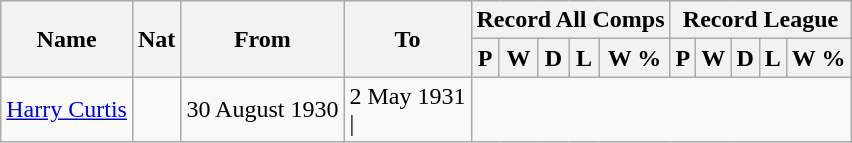<table class="wikitable" style="text-align: center">
<tr>
<th rowspan="2">Name</th>
<th rowspan="2">Nat</th>
<th rowspan="2">From</th>
<th rowspan="2">To</th>
<th colspan="5">Record All Comps</th>
<th colspan="5">Record League</th>
</tr>
<tr>
<th>P</th>
<th>W</th>
<th>D</th>
<th>L</th>
<th>W %</th>
<th>P</th>
<th>W</th>
<th>D</th>
<th>L</th>
<th>W %</th>
</tr>
<tr>
<td align=left><a href='#'>Harry Curtis</a></td>
<td></td>
<td align=left>30 August 1930</td>
<td align=left>2 May 1931<br>|</td>
</tr>
</table>
